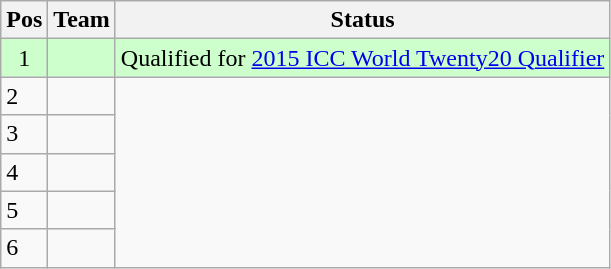<table class="wikitable">
<tr>
<th>Pos</th>
<th>Team</th>
<th>Status</th>
</tr>
<tr style="background:#cfc">
<td style="text-align:center">1</td>
<td style="text-align:left"></td>
<td>Qualified for <a href='#'>2015 ICC World Twenty20 Qualifier</a></td>
</tr>
<tr>
<td>2</td>
<td style="text-align:left"></td>
</tr>
<tr>
<td>3</td>
<td style="text-align:left"></td>
</tr>
<tr>
<td>4</td>
<td style="text-align:left"></td>
</tr>
<tr>
<td>5</td>
<td style="text-align:left"></td>
</tr>
<tr>
<td>6</td>
<td style="text-align:left"></td>
</tr>
</table>
